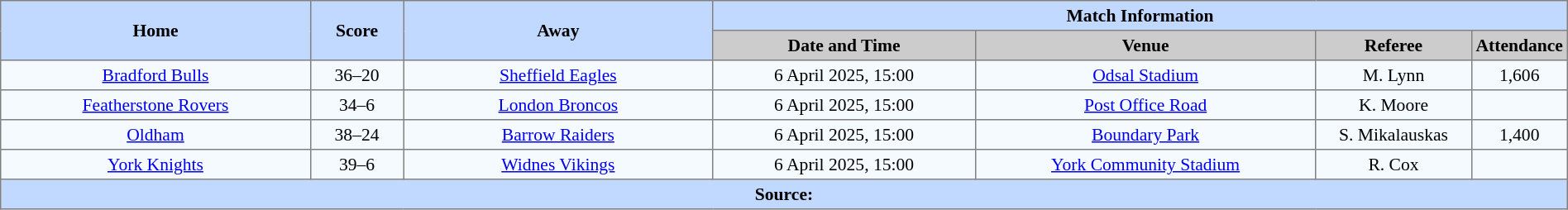<table border=1 style="border-collapse:collapse; font-size:90%; text-align:center;" cellpadding=3 cellspacing=0 width=100%>
<tr bgcolor=#C1D8FF>
<th scope="col" rowspan=2  width=20%>Home</th>
<th scope="col" rowspan=2  width=6%>Score</th>
<th scope="col" rowspan=2  width=20%>Away</th>
<th colspan=4>Match Information</th>
</tr>
<tr bgcolor=#CCCCCC>
<th scope="col" width=17%>Date and Time</th>
<th scope="col" width=22%>Venue</th>
<th scope="col" width=10%>Referee</th>
<th scope="col" width=7%>Attendance</th>
</tr>
<tr bgcolor=#F5FAFF>
<td> <a href='#'>Bradford Bulls</a></td>
<td>36–20</td>
<td> <a href='#'>Sheffield Eagles</a></td>
<td>6 April 2025, 15:00</td>
<td><a href='#'>Odsal Stadium</a></td>
<td>M. Lynn</td>
<td>1,606</td>
</tr>
<tr bgcolor=#F5FAFF>
<td> <a href='#'>Featherstone Rovers</a></td>
<td>34–6</td>
<td> <a href='#'>London Broncos</a></td>
<td>6 April 2025, 15:00</td>
<td><a href='#'>Post Office Road</a></td>
<td>K. Moore</td>
<td></td>
</tr>
<tr bgcolor=#F5FAFF>
<td> <a href='#'>Oldham</a></td>
<td>38–24</td>
<td> <a href='#'>Barrow Raiders</a></td>
<td>6 April 2025, 15:00</td>
<td><a href='#'>Boundary Park</a></td>
<td>S. Mikalauskas</td>
<td>1,400</td>
</tr>
<tr bgcolor=#F5FAFF>
<td> <a href='#'>York Knights</a></td>
<td>39–6</td>
<td> <a href='#'>Widnes Vikings</a></td>
<td>6 April 2025, 15:00</td>
<td><a href='#'>York Community Stadium</a></td>
<td>R. Cox</td>
<td></td>
</tr>
<tr style="background:#c1d8ff;">
<th colspan=7>Source:</th>
</tr>
</table>
